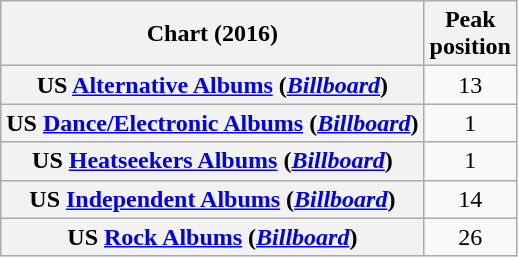<table class="wikitable sortable plainrowheaders" style="text-align:center;">
<tr>
<th>Chart (2016)</th>
<th>Peak<br>position</th>
</tr>
<tr>
<th scope="row">US <a href='#'>Alternative Albums</a> (<em><a href='#'>Billboard</a></em>)</th>
<td>13</td>
</tr>
<tr>
<th scope="row">US <a href='#'>Dance/Electronic Albums</a> (<em><a href='#'>Billboard</a></em>)</th>
<td>1</td>
</tr>
<tr>
<th scope="row">US <a href='#'>Heatseekers Albums</a> (<em><a href='#'>Billboard</a></em>)</th>
<td>1</td>
</tr>
<tr>
<th scope="row">US <a href='#'>Independent Albums</a> (<em><a href='#'>Billboard</a></em>)</th>
<td>14</td>
</tr>
<tr>
<th scope="row">US <a href='#'>Rock Albums</a> (<em><a href='#'>Billboard</a></em>)</th>
<td>26</td>
</tr>
</table>
